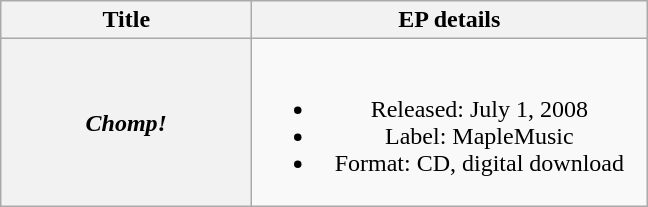<table class="wikitable plainrowheaders" style="text-align:center;">
<tr>
<th scope="col" style="width:10em;">Title</th>
<th scope="col" style="width:16em;">EP details</th>
</tr>
<tr>
<th scope="row"><em>Chomp!</em></th>
<td><br><ul><li>Released: July 1, 2008</li><li>Label: MapleMusic</li><li>Format: CD, digital download</li></ul></td>
</tr>
</table>
